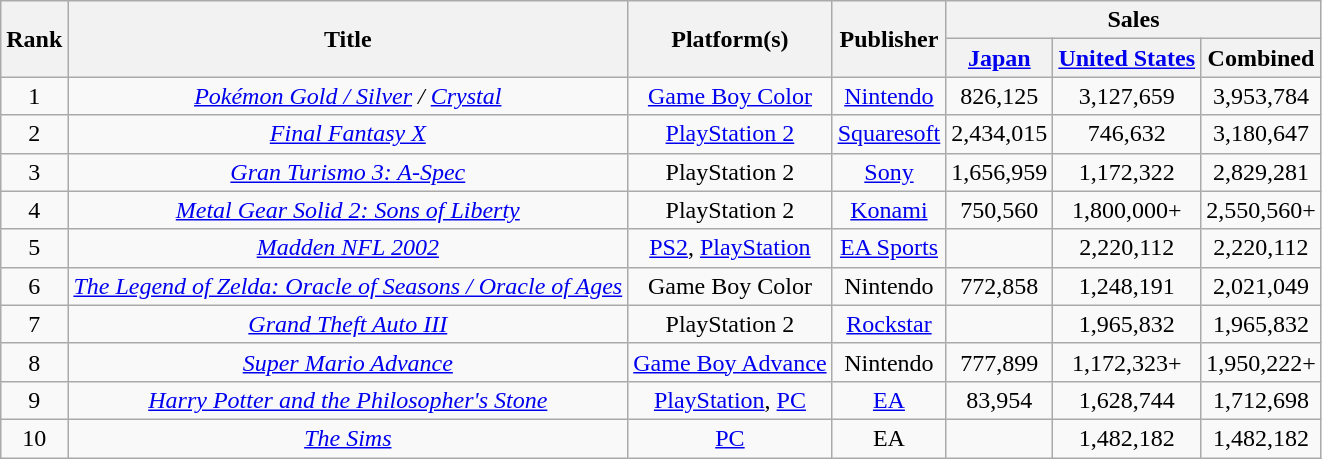<table class="wikitable sortable" style="text-align:center">
<tr>
<th rowspan="2">Rank</th>
<th rowspan="2">Title</th>
<th rowspan="2">Platform(s)</th>
<th rowspan="2">Publisher</th>
<th colspan="3">Sales</th>
</tr>
<tr>
<th><a href='#'>Japan</a></th>
<th><a href='#'>United States</a></th>
<th>Combined</th>
</tr>
<tr>
<td>1</td>
<td><em><a href='#'>Pokémon Gold / Silver</a> / <a href='#'>Crystal</a></em></td>
<td><a href='#'>Game Boy Color</a></td>
<td><a href='#'>Nintendo</a></td>
<td>826,125</td>
<td>3,127,659</td>
<td>3,953,784</td>
</tr>
<tr>
<td>2</td>
<td><em><a href='#'>Final Fantasy X</a></em></td>
<td><a href='#'>PlayStation 2</a></td>
<td><a href='#'>Squaresoft</a></td>
<td>2,434,015</td>
<td>746,632</td>
<td>3,180,647</td>
</tr>
<tr>
<td>3</td>
<td><em><a href='#'>Gran Turismo 3: A-Spec</a></em></td>
<td>PlayStation 2</td>
<td><a href='#'>Sony</a></td>
<td>1,656,959</td>
<td>1,172,322</td>
<td>2,829,281</td>
</tr>
<tr>
<td>4</td>
<td><em><a href='#'>Metal Gear Solid 2: Sons of Liberty</a></em></td>
<td>PlayStation 2</td>
<td><a href='#'>Konami</a></td>
<td>750,560</td>
<td>1,800,000+</td>
<td>2,550,560+</td>
</tr>
<tr>
<td>5</td>
<td><em><a href='#'>Madden NFL 2002</a></em></td>
<td><a href='#'>PS2</a>, <a href='#'>PlayStation</a></td>
<td><a href='#'>EA Sports</a></td>
<td></td>
<td>2,220,112</td>
<td>2,220,112</td>
</tr>
<tr>
<td>6</td>
<td><a href='#'><em>The Legend of Zelda: Oracle of Seasons / Oracle of Ages</em></a></td>
<td>Game Boy Color</td>
<td>Nintendo</td>
<td>772,858</td>
<td>1,248,191</td>
<td>2,021,049</td>
</tr>
<tr>
<td>7</td>
<td><em><a href='#'>Grand Theft Auto III</a></em></td>
<td>PlayStation 2</td>
<td><a href='#'>Rockstar</a></td>
<td></td>
<td>1,965,832</td>
<td>1,965,832</td>
</tr>
<tr>
<td>8</td>
<td><em><a href='#'>Super Mario Advance</a></em></td>
<td><a href='#'>Game Boy Advance</a></td>
<td>Nintendo</td>
<td>777,899</td>
<td>1,172,323+</td>
<td>1,950,222+</td>
</tr>
<tr>
<td>9</td>
<td><em><a href='#'>Harry Potter and the Philosopher's Stone</a></em></td>
<td><a href='#'>PlayStation</a>, <a href='#'>PC</a></td>
<td><a href='#'>EA</a></td>
<td>83,954</td>
<td>1,628,744</td>
<td>1,712,698</td>
</tr>
<tr>
<td>10</td>
<td><em><a href='#'>The Sims</a></em></td>
<td><a href='#'>PC</a></td>
<td>EA</td>
<td></td>
<td>1,482,182</td>
<td>1,482,182</td>
</tr>
</table>
